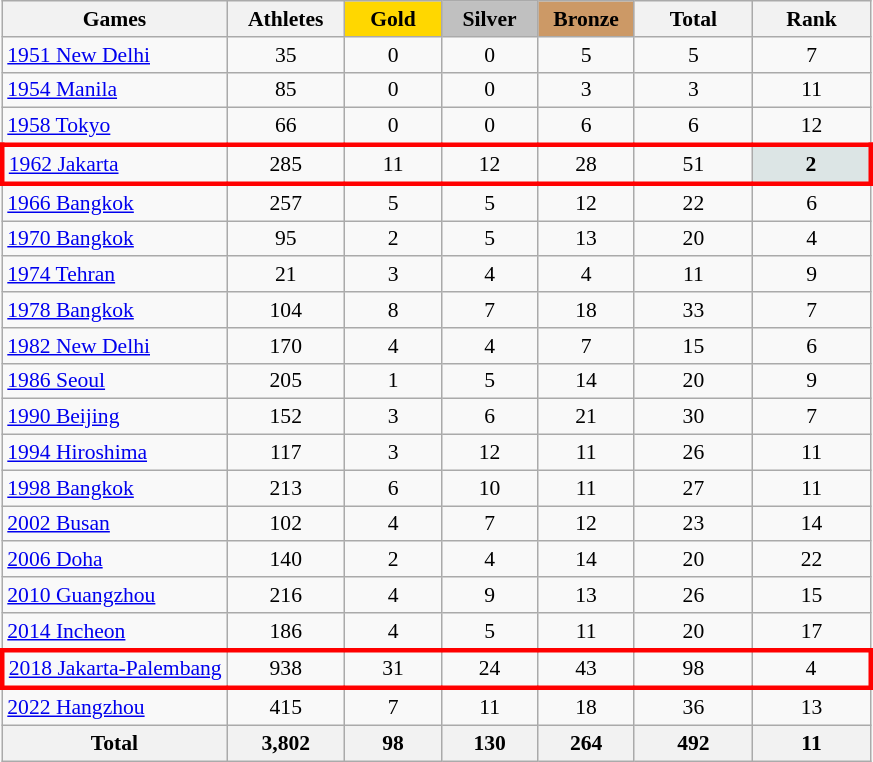<table class="wikitable sortable" style="margin-top:0em; text-align:center; font-size:90%;">
<tr>
<th>Games</th>
<th style="width:5em;">Athletes</th>
<th style="background:gold; width:4em;">Gold</th>
<th style="background:silver; width:4em;">Silver</th>
<th style="background:#cc9966; width:4em;">Bronze</th>
<th style="width:5em;">Total</th>
<th style="width:5em;">Rank</th>
</tr>
<tr>
<td align=left> <a href='#'>1951 New Delhi</a></td>
<td>35</td>
<td>0</td>
<td>0</td>
<td>5</td>
<td>5</td>
<td>7</td>
</tr>
<tr>
<td align=left> <a href='#'>1954 Manila</a></td>
<td>85</td>
<td>0</td>
<td>0</td>
<td>3</td>
<td>3</td>
<td>11</td>
</tr>
<tr>
<td align=left> <a href='#'>1958 Tokyo</a></td>
<td>66</td>
<td>0</td>
<td>0</td>
<td>6</td>
<td>6</td>
<td>12</td>
</tr>
<tr style="border: 3px solid red">
<td align=left> <a href='#'>1962 Jakarta</a></td>
<td>285</td>
<td>11</td>
<td>12</td>
<td>28</td>
<td>51</td>
<td bgcolor=dce5e5><strong>2</strong></td>
</tr>
<tr>
<td align=left> <a href='#'>1966 Bangkok</a></td>
<td>257</td>
<td>5</td>
<td>5</td>
<td>12</td>
<td>22</td>
<td>6</td>
</tr>
<tr>
<td align=left> <a href='#'>1970 Bangkok</a></td>
<td>95</td>
<td>2</td>
<td>5</td>
<td>13</td>
<td>20</td>
<td>4</td>
</tr>
<tr>
<td align=left> <a href='#'>1974 Tehran</a></td>
<td>21</td>
<td>3</td>
<td>4</td>
<td>4</td>
<td>11</td>
<td>9</td>
</tr>
<tr>
<td align=left> <a href='#'>1978 Bangkok</a></td>
<td>104</td>
<td>8</td>
<td>7</td>
<td>18</td>
<td>33</td>
<td>7</td>
</tr>
<tr>
<td align=left> <a href='#'>1982 New Delhi</a></td>
<td>170</td>
<td>4</td>
<td>4</td>
<td>7</td>
<td>15</td>
<td>6</td>
</tr>
<tr>
<td align=left> <a href='#'>1986 Seoul</a></td>
<td>205</td>
<td>1</td>
<td>5</td>
<td>14</td>
<td>20</td>
<td>9</td>
</tr>
<tr>
<td align=left> <a href='#'>1990 Beijing</a></td>
<td>152</td>
<td>3</td>
<td>6</td>
<td>21</td>
<td>30</td>
<td>7</td>
</tr>
<tr>
<td align=left> <a href='#'>1994 Hiroshima</a></td>
<td>117</td>
<td>3</td>
<td>12</td>
<td>11</td>
<td>26</td>
<td>11</td>
</tr>
<tr>
<td align=left> <a href='#'>1998 Bangkok</a></td>
<td>213</td>
<td>6</td>
<td>10</td>
<td>11</td>
<td>27</td>
<td>11</td>
</tr>
<tr>
<td align=left> <a href='#'>2002 Busan</a></td>
<td>102</td>
<td>4</td>
<td>7</td>
<td>12</td>
<td>23</td>
<td>14</td>
</tr>
<tr>
<td align=left> <a href='#'>2006 Doha</a></td>
<td>140</td>
<td>2</td>
<td>4</td>
<td>14</td>
<td>20</td>
<td>22</td>
</tr>
<tr>
<td align=left> <a href='#'>2010 Guangzhou</a></td>
<td>216</td>
<td>4</td>
<td>9</td>
<td>13</td>
<td>26</td>
<td>15</td>
</tr>
<tr>
<td align=left> <a href='#'>2014 Incheon</a></td>
<td>186</td>
<td>4</td>
<td>5</td>
<td>11</td>
<td>20</td>
<td>17</td>
</tr>
<tr style="border: 3px solid red">
<td align=left> <a href='#'>2018 Jakarta-Palembang</a></td>
<td>938</td>
<td>31</td>
<td>24</td>
<td>43</td>
<td>98</td>
<td>4</td>
</tr>
<tr>
<td align=left> <a href='#'>2022 Hangzhou</a></td>
<td>415</td>
<td>7</td>
<td>11</td>
<td>18</td>
<td>36</td>
<td>13</td>
</tr>
<tr>
<th>Total</th>
<th>3,802</th>
<th>98</th>
<th>130</th>
<th>264</th>
<th>492</th>
<th>11</th>
</tr>
</table>
